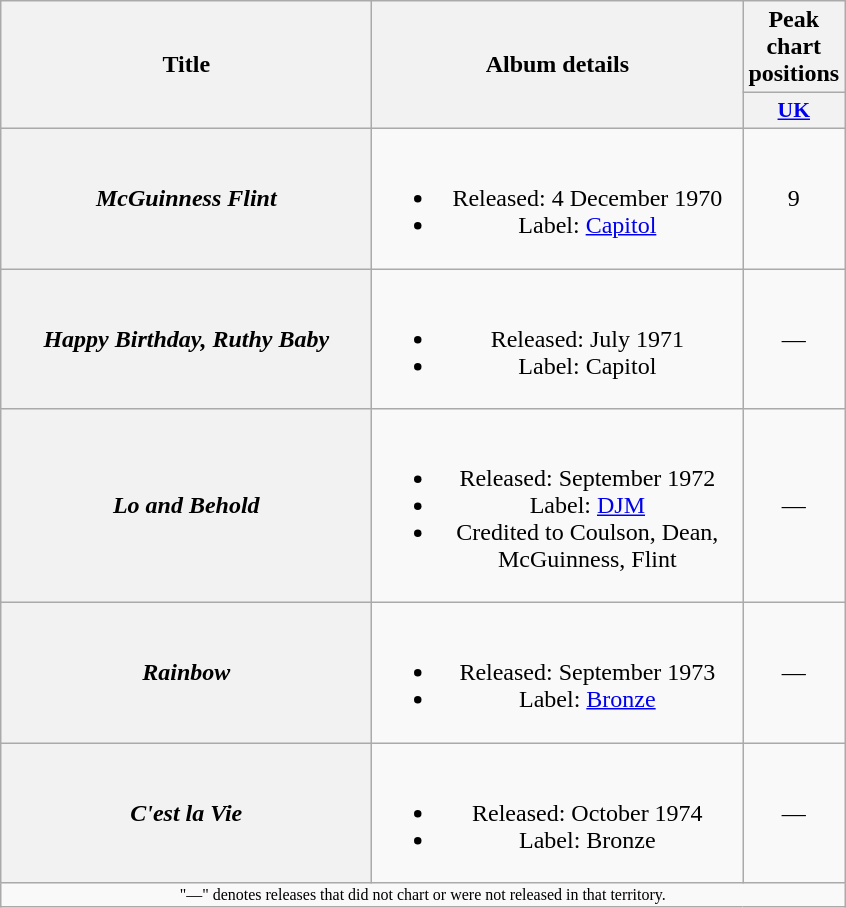<table class="wikitable plainrowheaders" style="text-align:center;">
<tr>
<th rowspan="2" scope="col" style="width:15em;">Title</th>
<th rowspan="2" scope="col" style="width:15em;">Album details</th>
<th scope="col">Peak chart positions</th>
</tr>
<tr>
<th scope="col" style="width:3em;font-size:90%;"><a href='#'>UK</a><br></th>
</tr>
<tr>
<th scope="row"><em>McGuinness Flint</em></th>
<td><br><ul><li>Released: 4 December 1970</li><li>Label: <a href='#'>Capitol</a></li></ul></td>
<td>9</td>
</tr>
<tr>
<th scope="row"><em>Happy Birthday, Ruthy Baby</em></th>
<td><br><ul><li>Released: July 1971</li><li>Label: Capitol</li></ul></td>
<td>—</td>
</tr>
<tr>
<th scope="row"><em>Lo and Behold</em></th>
<td><br><ul><li>Released: September 1972</li><li>Label: <a href='#'>DJM</a></li><li>Credited to Coulson, Dean, McGuinness, Flint</li></ul></td>
<td>—</td>
</tr>
<tr>
<th scope="row"><em>Rainbow</em></th>
<td><br><ul><li>Released: September 1973</li><li>Label: <a href='#'>Bronze</a></li></ul></td>
<td>—</td>
</tr>
<tr>
<th scope="row"><em>C'est la Vie</em></th>
<td><br><ul><li>Released: October 1974</li><li>Label: Bronze</li></ul></td>
<td>—</td>
</tr>
<tr>
<td colspan="3" style="font-size:8pt">"—" denotes releases that did not chart or were not released in that territory.</td>
</tr>
</table>
